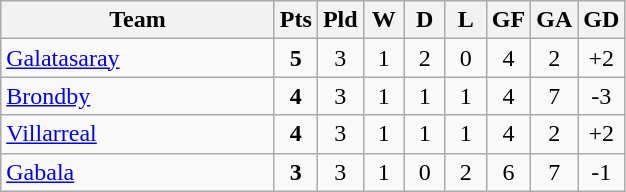<table class="wikitable" style="text-align:center;">
<tr>
<th width=175>Team</th>
<th width=20 abbr="Points">Pts</th>
<th width=20 abbr="Played">Pld</th>
<th width=20 abbr="Won">W</th>
<th width=20 abbr="Drawn">D</th>
<th width=20 abbr="Lost">L</th>
<th width=20 abbr="Goals for">GF</th>
<th width=20 abbr="Goals against">GA</th>
<th width=20 abbr="Goal difference">GD</th>
</tr>
<tr>
<td style="text-align:left;"> <a href='#'>Galatasaray</a></td>
<td><strong>5</strong></td>
<td>3</td>
<td>1</td>
<td>2</td>
<td>0</td>
<td>4</td>
<td>2</td>
<td>+2</td>
</tr>
<tr>
<td style="text-align:left;"> <a href='#'>Brondby</a></td>
<td><strong>4</strong></td>
<td>3</td>
<td>1</td>
<td>1</td>
<td>1</td>
<td>4</td>
<td>7</td>
<td>-3</td>
</tr>
<tr>
<td style="text-align:left;"> <a href='#'>Villarreal</a></td>
<td><strong>4</strong></td>
<td>3</td>
<td>1</td>
<td>1</td>
<td>1</td>
<td>4</td>
<td>2</td>
<td>+2</td>
</tr>
<tr>
<td style="text-align:left;"> <a href='#'>Gabala</a></td>
<td><strong>3</strong></td>
<td>3</td>
<td>1</td>
<td>0</td>
<td>2</td>
<td>6</td>
<td>7</td>
<td>-1</td>
</tr>
</table>
